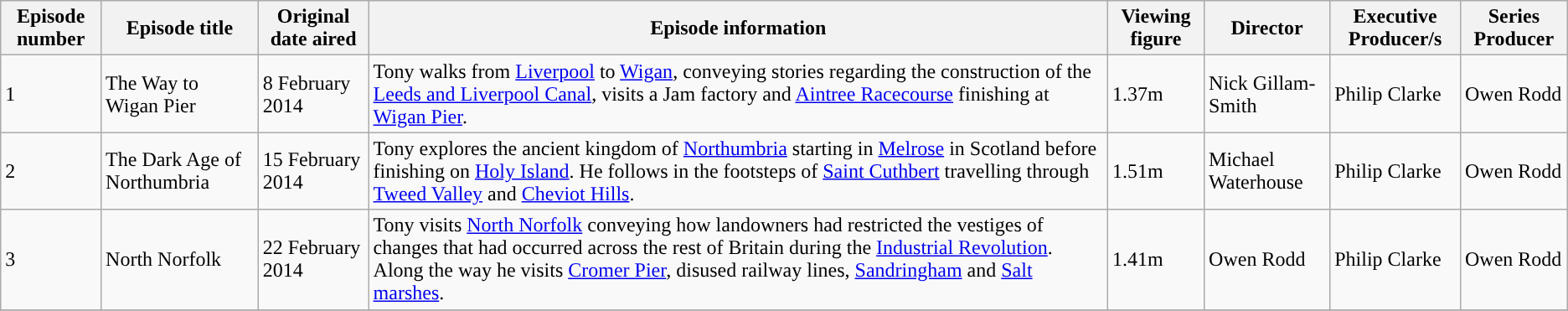<table class="wikitable sortable">
<tr>
<th>Episode number</th>
<th>Episode title</th>
<th>Original date aired</th>
<th>Episode information</th>
<th>Viewing figure</th>
<th>Director</th>
<th>Executive Producer/s</th>
<th>Series Producer</th>
</tr>
<tr>
<td>1</td>
<td>The Way to Wigan Pier</td>
<td>8 February 2014</td>
<td>Tony walks from <a href='#'>Liverpool</a> to <a href='#'>Wigan</a>, conveying stories regarding the construction of the <a href='#'>Leeds and Liverpool Canal</a>, visits a Jam factory and <a href='#'>Aintree Racecourse</a> finishing at <a href='#'>Wigan Pier</a>.</td>
<td>1.37m</td>
<td>Nick Gillam-Smith</td>
<td>Philip Clarke</td>
<td>Owen Rodd</td>
</tr>
<tr>
<td>2</td>
<td>The Dark Age of Northumbria</td>
<td>15 February 2014</td>
<td>Tony explores the ancient kingdom of <a href='#'>Northumbria</a> starting in <a href='#'>Melrose</a> in Scotland before finishing on <a href='#'>Holy Island</a>. He follows in the footsteps of <a href='#'>Saint Cuthbert</a> travelling through <a href='#'>Tweed Valley</a> and <a href='#'>Cheviot Hills</a>.</td>
<td>1.51m</td>
<td>Michael Waterhouse</td>
<td>Philip Clarke</td>
<td>Owen Rodd</td>
</tr>
<tr>
<td>3</td>
<td>North Norfolk</td>
<td>22 February 2014</td>
<td>Tony visits <a href='#'>North Norfolk</a> conveying how landowners had restricted the vestiges of changes that had occurred across the rest of Britain during the <a href='#'>Industrial Revolution</a>. Along the way he visits <a href='#'>Cromer Pier</a>, disused railway lines, <a href='#'>Sandringham</a> and <a href='#'>Salt marshes</a>.</td>
<td>1.41m</td>
<td>Owen Rodd</td>
<td>Philip Clarke</td>
<td>Owen Rodd</td>
</tr>
<tr>
</tr>
</table>
